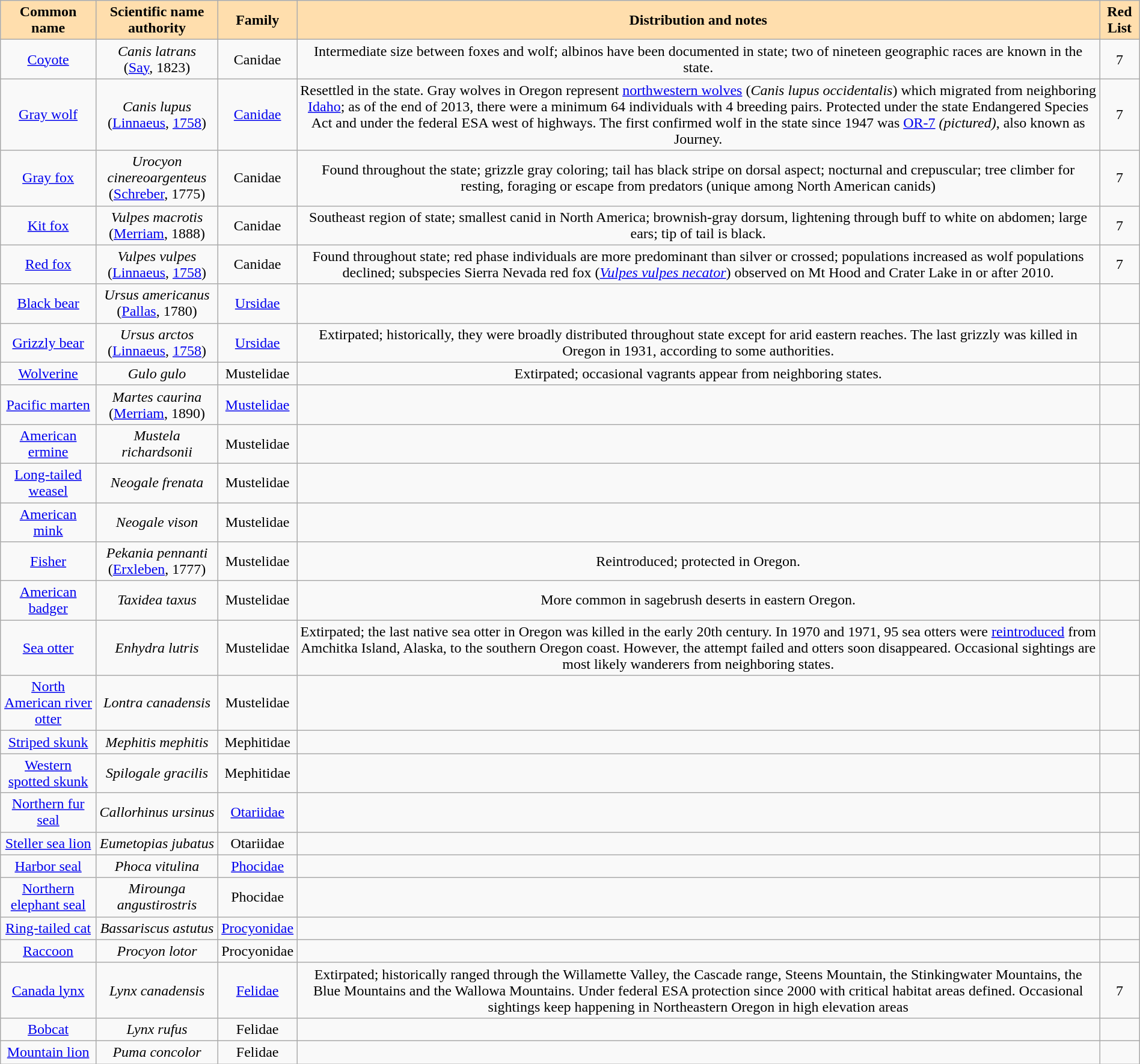<table class="sortable wikitable" style="margin:1em auto; text-align:center;">
<tr>
<th style="background-color:#FFDEAD;">Common name</th>
<th style="background-color:#FFDEAD;">Scientific name<br>authority</th>
<th style="background-color:#FFDEAD;">Family</th>
<th style="background-color:#FFDEAD;" class="unsortable">Distribution and notes</th>
<th style="background-color:#FFDEAD;">Red List</th>
</tr>
<tr>
<td><a href='#'>Coyote</a><br></td>
<td><em>Canis latrans</em><br>(<a href='#'>Say</a>, 1823)</td>
<td>Canidae</td>
<td>Intermediate size between foxes and wolf; albinos have been documented in state; two of nineteen geographic races are known in the state.</td>
<td><div>7</div></td>
</tr>
<tr>
<td><a href='#'>Gray wolf</a><br></td>
<td><em>Canis lupus</em><br>(<a href='#'>Linnaeus</a>, <a href='#'>1758</a>)</td>
<td><a href='#'>Canidae</a></td>
<td>Resettled in the state. Gray wolves in Oregon represent <a href='#'>northwestern wolves</a> (<em>Canis lupus occidentalis</em>) which migrated from neighboring <a href='#'>Idaho</a>; as of the end of 2013, there were a minimum 64 individuals with 4 breeding pairs. Protected under the state Endangered Species Act and under the federal ESA west of highways. The first confirmed wolf in the state since 1947 was <a href='#'>OR-7</a> <em>(pictured)</em>, also known as Journey.</td>
<td><div>7</div></td>
</tr>
<tr>
<td><a href='#'>Gray fox</a><br></td>
<td><em>Urocyon cinereoargenteus</em><br>(<a href='#'>Schreber</a>, 1775)</td>
<td>Canidae</td>
<td>Found throughout the state; grizzle gray coloring; tail has black stripe on dorsal aspect; nocturnal and crepuscular; tree climber for resting, foraging or escape from predators (unique among North American canids)</td>
<td><div>7</div></td>
</tr>
<tr>
<td><a href='#'>Kit fox</a><br></td>
<td><em>Vulpes macrotis</em><br>(<a href='#'>Merriam</a>, 1888)</td>
<td>Canidae</td>
<td>Southeast region of state; smallest canid in North America; brownish-gray dorsum, lightening through buff to white on abdomen; large ears; tip of tail is black.</td>
<td><div>7</div></td>
</tr>
<tr>
<td><a href='#'>Red fox</a><br></td>
<td><em>Vulpes vulpes</em><br>(<a href='#'>Linnaeus</a>, <a href='#'>1758</a>)</td>
<td>Canidae</td>
<td>Found throughout state; red phase individuals are more predominant than silver or crossed; populations increased as wolf populations declined; subspecies Sierra Nevada red fox (<em><a href='#'>Vulpes vulpes necator</a></em>) observed on Mt Hood and Crater Lake in or after 2010.</td>
<td><div>7</div></td>
</tr>
<tr>
<td><a href='#'>Black bear</a><br></td>
<td><em>Ursus americanus</em><br>(<a href='#'>Pallas</a>, 1780)</td>
<td><a href='#'>Ursidae</a></td>
<td></td>
<td></td>
</tr>
<tr>
<td><a href='#'>Grizzly bear</a><br></td>
<td><em>Ursus arctos</em><br>(<a href='#'>Linnaeus</a>, <a href='#'>1758</a>)</td>
<td><a href='#'>Ursidae</a></td>
<td>Extirpated; historically, they were broadly distributed throughout state except for arid eastern reaches. The last grizzly was killed in Oregon in 1931, according to some authorities.</td>
<td></td>
</tr>
<tr>
<td><a href='#'>Wolverine</a><br></td>
<td><em>Gulo gulo</em></td>
<td>Mustelidae</td>
<td>Extirpated; occasional vagrants appear from neighboring states.</td>
<td></td>
</tr>
<tr>
<td><a href='#'>Pacific marten</a><br></td>
<td><em>Martes caurina</em><br>(<a href='#'>Merriam</a>, 1890)</td>
<td><a href='#'>Mustelidae</a></td>
<td></td>
</tr>
<tr>
<td><a href='#'>American ermine</a><br></td>
<td><em>Mustela richardsonii</em></td>
<td>Mustelidae</td>
<td></td>
<td></td>
</tr>
<tr>
<td><a href='#'>Long-tailed weasel</a><br></td>
<td><em>Neogale frenata</em></td>
<td>Mustelidae</td>
<td></td>
<td></td>
</tr>
<tr>
<td><a href='#'>American mink</a><br></td>
<td><em>Neogale vison</em></td>
<td>Mustelidae</td>
<td></td>
<td></td>
</tr>
<tr>
<td><a href='#'>Fisher</a><br></td>
<td><em>Pekania pennanti</em><br>(<a href='#'>Erxleben</a>, 1777)</td>
<td>Mustelidae</td>
<td>Reintroduced; protected in Oregon.</td>
<td></td>
</tr>
<tr>
<td><a href='#'>American badger</a><br></td>
<td><em>Taxidea taxus</em></td>
<td>Mustelidae</td>
<td>More common in sagebrush deserts in eastern Oregon.</td>
<td></td>
</tr>
<tr>
<td><a href='#'>Sea otter</a><br></td>
<td><em>Enhydra lutris</em></td>
<td>Mustelidae</td>
<td>Extirpated; the last native sea otter in Oregon was killed in the early 20th century. In 1970 and 1971, 95 sea otters were <a href='#'>reintroduced</a> from Amchitka Island, Alaska, to the southern Oregon coast. However, the attempt failed and otters soon disappeared. Occasional sightings are most likely wanderers from neighboring states.</td>
<td></td>
</tr>
<tr>
<td><a href='#'>North American river otter</a><br></td>
<td><em>Lontra canadensis</em></td>
<td>Mustelidae</td>
<td></td>
<td></td>
</tr>
<tr>
<td><a href='#'>Striped skunk</a><br></td>
<td><em>Mephitis mephitis</em></td>
<td>Mephitidae</td>
<td></td>
<td></td>
</tr>
<tr>
<td><a href='#'>Western spotted skunk</a><br></td>
<td><em>Spilogale gracilis</em></td>
<td>Mephitidae</td>
<td></td>
<td></td>
</tr>
<tr>
<td><a href='#'>Northern fur seal</a><br></td>
<td><em>Callorhinus ursinus</em></td>
<td><a href='#'>Otariidae</a></td>
<td></td>
<td></td>
</tr>
<tr>
<td><a href='#'>Steller sea lion</a><br></td>
<td><em>Eumetopias jubatus</em></td>
<td>Otariidae</td>
<td></td>
<td></td>
</tr>
<tr>
<td><a href='#'>Harbor seal</a><br></td>
<td><em>Phoca vitulina</em></td>
<td><a href='#'>Phocidae</a></td>
<td></td>
<td></td>
</tr>
<tr>
<td><a href='#'>Northern elephant seal</a><br></td>
<td><em>Mirounga angustirostris</em></td>
<td>Phocidae</td>
<td></td>
<td></td>
</tr>
<tr>
<td><a href='#'>Ring-tailed cat</a></td>
<td><em>Bassariscus astutus</em></td>
<td><a href='#'>Procyonidae</a></td>
<td></td>
<td></td>
</tr>
<tr>
<td><a href='#'>Raccoon</a><br></td>
<td><em>Procyon lotor</em></td>
<td>Procyonidae</td>
<td></td>
<td></td>
</tr>
<tr>
<td><a href='#'>Canada lynx</a><br></td>
<td><em>Lynx canadensis</em></td>
<td><a href='#'>Felidae</a></td>
<td>Extirpated; historically ranged through the Willamette Valley, the Cascade range, Steens Mountain, the Stinkingwater Mountains, the Blue Mountains and the Wallowa Mountains. Under federal ESA protection since 2000 with critical habitat areas defined. Occasional sightings keep happening in Northeastern Oregon in high elevation areas</td>
<td><div>7</div></td>
</tr>
<tr>
<td><a href='#'>Bobcat</a></td>
<td><em>Lynx rufus</em></td>
<td>Felidae</td>
<td></td>
<td></td>
</tr>
<tr>
<td><a href='#'>Mountain lion</a><br></td>
<td><em>Puma concolor</em></td>
<td>Felidae</td>
<td></td>
<td></td>
</tr>
</table>
